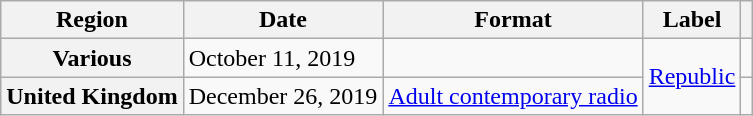<table class="wikitable plainrowheaders">
<tr>
<th scope="col">Region</th>
<th scope="col">Date</th>
<th scope="col">Format</th>
<th scope="col">Label</th>
<th scope="col"></th>
</tr>
<tr>
<th scope="row">Various</th>
<td>October 11, 2019</td>
<td></td>
<td rowspan="2"><a href='#'>Republic</a></td>
<td></td>
</tr>
<tr>
<th scope="row">United Kingdom</th>
<td>December 26, 2019</td>
<td><a href='#'>Adult contemporary radio</a></td>
<td></td>
</tr>
</table>
